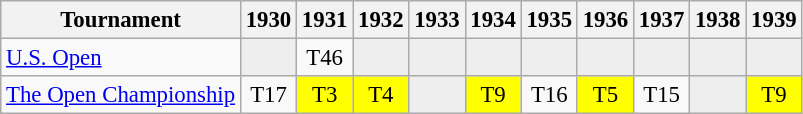<table class="wikitable" style="font-size:95%;text-align:center;">
<tr>
<th>Tournament</th>
<th>1930</th>
<th>1931</th>
<th>1932</th>
<th>1933</th>
<th>1934</th>
<th>1935</th>
<th>1936</th>
<th>1937</th>
<th>1938</th>
<th>1939</th>
</tr>
<tr>
<td align=left><a href='#'>U.S. Open</a></td>
<td style="background:#eeeeee;"></td>
<td>T46</td>
<td style="background:#eeeeee;"></td>
<td style="background:#eeeeee;"></td>
<td style="background:#eeeeee;"></td>
<td style="background:#eeeeee;"></td>
<td style="background:#eeeeee;"></td>
<td style="background:#eeeeee;"></td>
<td style="background:#eeeeee;"></td>
<td style="background:#eeeeee;"></td>
</tr>
<tr>
<td align=left><a href='#'>The Open Championship</a></td>
<td>T17</td>
<td style="background:yellow;">T3</td>
<td style="background:yellow;">T4</td>
<td style="background:#eeeeee;"></td>
<td style="background:yellow;">T9</td>
<td>T16</td>
<td style="background:yellow;">T5</td>
<td>T15</td>
<td style="background:#eeeeee;"></td>
<td style="background:yellow;">T9</td>
</tr>
</table>
